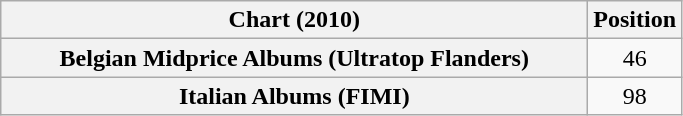<table class="wikitable sortable plainrowheaders" style="text-align:center">
<tr>
<th scope="col" style="width:24em;">Chart (2010)</th>
<th scope="col">Position</th>
</tr>
<tr>
<th scope="row">Belgian Midprice Albums (Ultratop Flanders)</th>
<td>46</td>
</tr>
<tr>
<th scope="row">Italian Albums (FIMI)</th>
<td>98</td>
</tr>
</table>
